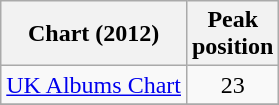<table class="wikitable sortable">
<tr>
<th>Chart (2012)</th>
<th>Peak<br>position</th>
</tr>
<tr>
<td><a href='#'>UK Albums Chart</a></td>
<td align="center">23</td>
</tr>
<tr>
</tr>
</table>
